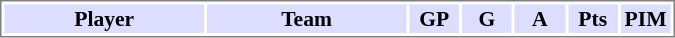<table cellpadding="0">
<tr align="left" style="vertical-align: top">
<td></td>
<td><br><table cellpadding="1" width="450px" style="font-size: 90%; border: 1px solid gray;">
<tr>
<th bgcolor="#DDDDFF" width="30%">Player</th>
<th bgcolor="#DDDDFF" width="30%">Team</th>
<th bgcolor="#DDDDFF" width="7.5%">GP</th>
<th bgcolor="#DDDDFF" width="7.5%">G</th>
<th bgcolor="#DDDDFF" width="7.5%">A</th>
<th bgcolor="#DDDDFF" width="7.5%">Pts</th>
<th bgcolor="#DDDDFF" width="7.5%">PIM</th>
</tr>
</table>
</td>
</tr>
</table>
